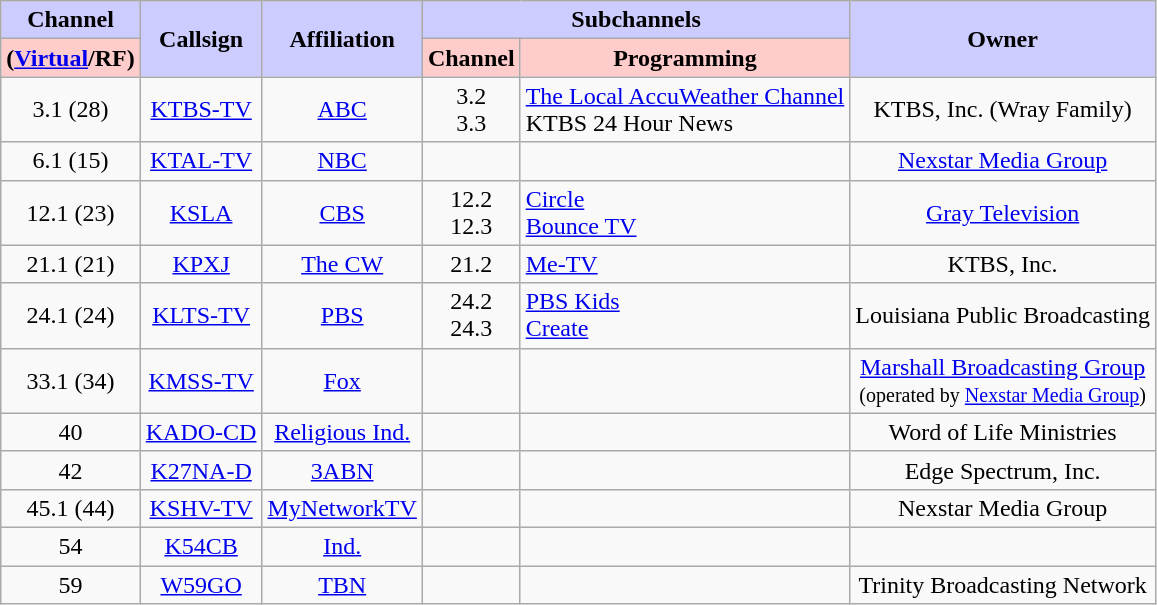<table class=wikitable style="text-align:center">
<tr>
<th style="background:#ccccff;">Channel</th>
<th style="background:#ccccff;" rowspan="2">Callsign</th>
<th style="background:#ccccff;" rowspan="2">Affiliation</th>
<th style="background:#ccccff;" colspan="2">Subchannels</th>
<th style="background:#ccccff;" rowspan="2">Owner</th>
</tr>
<tr>
<th style="background:#ffcccc;">(<a href='#'>Virtual</a>/RF)</th>
<th style="background:#ffcccc;">Channel</th>
<th style="background:#ffcccc">Programming</th>
</tr>
<tr>
<td>3.1 (28)</td>
<td><a href='#'>KTBS-TV</a></td>
<td><a href='#'>ABC</a></td>
<td>3.2<br>3.3</td>
<td style="text-align:left"><a href='#'>The Local AccuWeather Channel</a><br>KTBS 24 Hour News</td>
<td>KTBS, Inc. (Wray Family)</td>
</tr>
<tr>
<td>6.1 (15)</td>
<td><a href='#'>KTAL-TV</a></td>
<td><a href='#'>NBC</a></td>
<td></td>
<td></td>
<td><a href='#'>Nexstar Media Group</a></td>
</tr>
<tr>
<td>12.1 (23)</td>
<td><a href='#'>KSLA</a></td>
<td><a href='#'>CBS</a></td>
<td>12.2<br>12.3</td>
<td style="text-align:left"><a href='#'>Circle</a><br><a href='#'>Bounce TV</a></td>
<td><a href='#'>Gray Television</a></td>
</tr>
<tr>
<td>21.1 (21)</td>
<td><a href='#'>KPXJ</a></td>
<td><a href='#'>The CW</a></td>
<td>21.2</td>
<td style="text-align:left"><a href='#'>Me-TV</a></td>
<td>KTBS, Inc.</td>
</tr>
<tr>
<td>24.1 (24)</td>
<td><a href='#'>KLTS-TV</a></td>
<td><a href='#'>PBS</a></td>
<td>24.2<br>24.3</td>
<td style="text-align:left"><a href='#'>PBS Kids</a><br><a href='#'>Create</a></td>
<td>Louisiana Public Broadcasting</td>
</tr>
<tr>
<td>33.1 (34)</td>
<td><a href='#'>KMSS-TV</a></td>
<td><a href='#'>Fox</a></td>
<td></td>
<td></td>
<td><a href='#'>Marshall Broadcasting Group</a><br><small>(operated by <a href='#'>Nexstar Media Group</a>)</small></td>
</tr>
<tr>
<td>40</td>
<td><a href='#'>KADO-CD</a></td>
<td><a href='#'>Religious Ind.</a></td>
<td></td>
<td></td>
<td>Word of Life Ministries</td>
</tr>
<tr>
<td>42</td>
<td><a href='#'>K27NA-D</a></td>
<td><a href='#'>3ABN</a></td>
<td></td>
<td></td>
<td>Edge Spectrum, Inc.</td>
</tr>
<tr>
<td>45.1 (44)</td>
<td><a href='#'>KSHV-TV</a></td>
<td><a href='#'>MyNetworkTV</a></td>
<td></td>
<td></td>
<td>Nexstar Media Group</td>
</tr>
<tr>
<td>54</td>
<td><a href='#'>K54CB</a></td>
<td><a href='#'>Ind.</a></td>
<td></td>
<td></td>
<td></td>
</tr>
<tr>
<td>59</td>
<td><a href='#'>W59GO</a></td>
<td><a href='#'>TBN</a></td>
<td></td>
<td></td>
<td>Trinity Broadcasting Network</td>
</tr>
</table>
